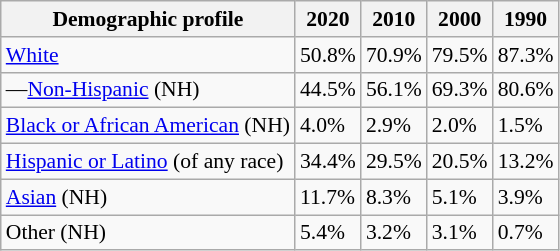<table class="wikitable sortable collapsible" style="font-size: 90%;">
<tr>
<th>Demographic profile</th>
<th>2020</th>
<th>2010</th>
<th>2000</th>
<th>1990</th>
</tr>
<tr>
<td><a href='#'>White</a></td>
<td>50.8%</td>
<td>70.9%</td>
<td>79.5%</td>
<td>87.3%</td>
</tr>
<tr>
<td>—<a href='#'>Non-Hispanic</a> (NH)</td>
<td>44.5%</td>
<td>56.1%</td>
<td>69.3%</td>
<td>80.6%</td>
</tr>
<tr>
<td><a href='#'>Black or African American</a> (NH)</td>
<td>4.0%</td>
<td>2.9%</td>
<td>2.0%</td>
<td>1.5%</td>
</tr>
<tr>
<td><a href='#'>Hispanic or Latino</a> (of any race)</td>
<td>34.4%</td>
<td>29.5%</td>
<td>20.5%</td>
<td>13.2%</td>
</tr>
<tr>
<td><a href='#'>Asian</a> (NH)</td>
<td>11.7%</td>
<td>8.3%</td>
<td>5.1%</td>
<td>3.9%</td>
</tr>
<tr>
<td>Other (NH)</td>
<td>5.4%</td>
<td>3.2%</td>
<td>3.1%</td>
<td>0.7%</td>
</tr>
</table>
